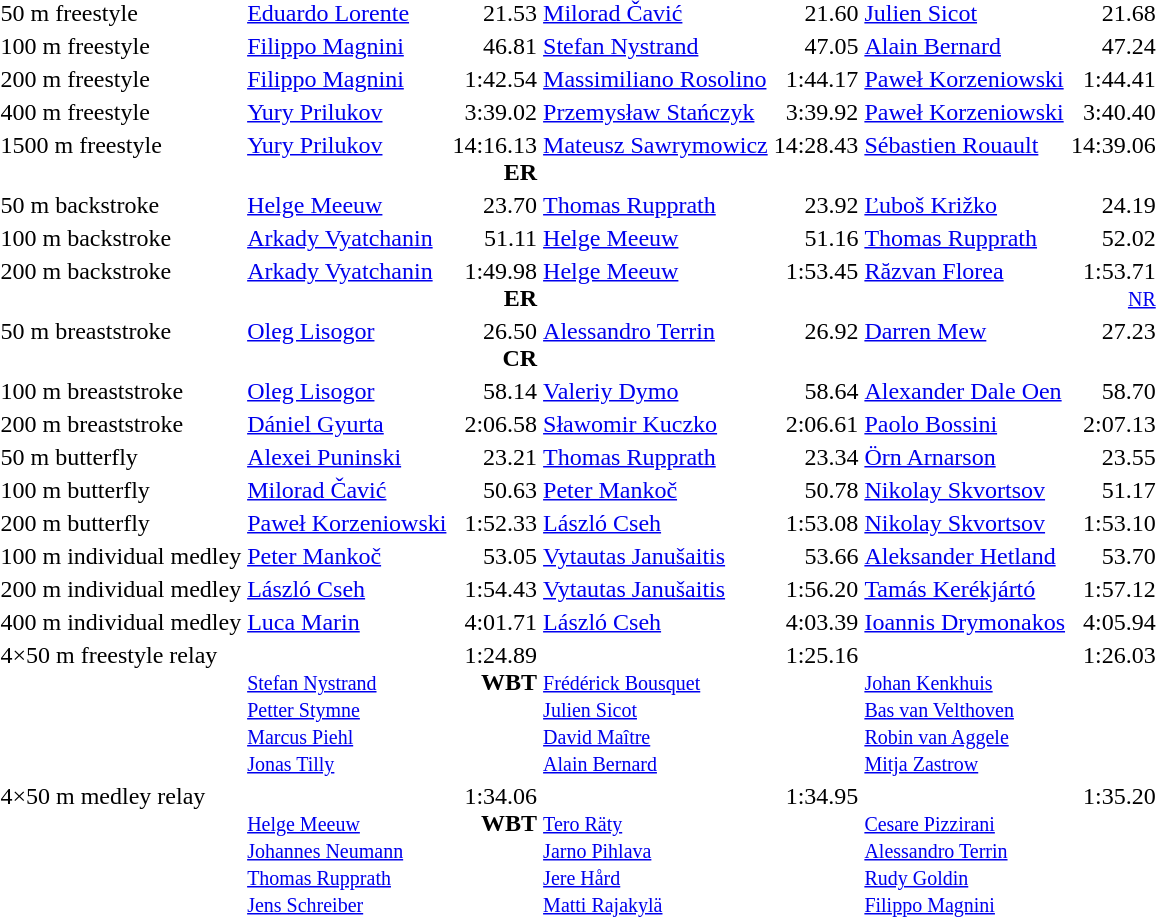<table>
<tr valign=top>
<td>50 m freestyle<br></td>
<td><a href='#'>Eduardo Lorente</a> <br><small></small></td>
<td align=right>21.53</td>
<td><a href='#'>Milorad Čavić</a> <br><small></small></td>
<td align=right>21.60</td>
<td><a href='#'>Julien Sicot</a> <br><small></small></td>
<td align=right>21.68</td>
</tr>
<tr valign=top>
<td>100 m freestyle<br></td>
<td><a href='#'>Filippo Magnini</a> <br><small></small></td>
<td align=right>46.81</td>
<td><a href='#'>Stefan Nystrand</a> <br><small></small></td>
<td align=right>47.05</td>
<td><a href='#'>Alain Bernard</a> <br><small></small></td>
<td align=right>47.24</td>
</tr>
<tr valign=top>
<td>200 m freestyle<br></td>
<td><a href='#'>Filippo Magnini</a> <br><small></small></td>
<td align=right>1:42.54</td>
<td><a href='#'>Massimiliano Rosolino</a> <br><small></small></td>
<td align=right>1:44.17</td>
<td><a href='#'>Paweł Korzeniowski</a> <br><small></small></td>
<td align=right>1:44.41</td>
</tr>
<tr valign=top>
<td>400 m freestyle<br></td>
<td><a href='#'>Yury Prilukov</a> <br><small></small></td>
<td align=right>3:39.02</td>
<td><a href='#'>Przemysław Stańczyk</a> <br><small></small></td>
<td align=right>3:39.92</td>
<td><a href='#'>Paweł Korzeniowski</a> <br><small></small></td>
<td align=right>3:40.40</td>
</tr>
<tr valign=top>
<td>1500 m freestyle<br></td>
<td><a href='#'>Yury Prilukov</a> <br><small></small></td>
<td align=right>14:16.13<br><strong>ER</strong></td>
<td><a href='#'>Mateusz Sawrymowicz</a> <br><small></small></td>
<td align=right>14:28.43</td>
<td><a href='#'>Sébastien Rouault</a> <br><small></small></td>
<td align=right>14:39.06</td>
</tr>
<tr valign=top>
<td>50 m backstroke<br></td>
<td><a href='#'>Helge Meeuw</a> <br><small></small></td>
<td align=right>23.70</td>
<td><a href='#'>Thomas Rupprath</a> <br><small></small></td>
<td align=right>23.92</td>
<td><a href='#'>Ľuboš Križko</a> <br><small></small></td>
<td align=right>24.19</td>
</tr>
<tr valign=top>
<td>100 m backstroke<br></td>
<td><a href='#'>Arkady Vyatchanin</a> <br><small></small></td>
<td align=right>51.11</td>
<td><a href='#'>Helge Meeuw</a> <br><small></small></td>
<td align=right>51.16</td>
<td><a href='#'>Thomas Rupprath</a> <br><small></small></td>
<td align=right>52.02</td>
</tr>
<tr valign=top>
<td>200 m backstroke<br></td>
<td><a href='#'>Arkady Vyatchanin</a> <br><small></small></td>
<td align=right>1:49.98 <br><strong>ER</strong></td>
<td><a href='#'>Helge Meeuw</a> <br><small></small></td>
<td align=right>1:53.45</td>
<td><a href='#'>Răzvan Florea</a> <br><small></small></td>
<td align=right>1:53.71 <small><br><a href='#'>NR</a></small></td>
</tr>
<tr valign=top>
<td>50 m breaststroke<br></td>
<td><a href='#'>Oleg Lisogor</a> <br><small></small></td>
<td align=right>26.50<br><strong>CR</strong></td>
<td><a href='#'>Alessandro Terrin</a> <br><small></small></td>
<td align=right>26.92</td>
<td><a href='#'>Darren Mew</a> <br><small></small></td>
<td align=right>27.23</td>
</tr>
<tr valign=top>
<td>100 m breaststroke<br></td>
<td><a href='#'>Oleg Lisogor</a> <br><small></small></td>
<td align=right>58.14</td>
<td><a href='#'>Valeriy Dymo</a> <br><small></small></td>
<td align=right>58.64</td>
<td><a href='#'>Alexander Dale Oen</a> <br><small></small></td>
<td align=right>58.70</td>
</tr>
<tr valign=top>
<td>200 m breaststroke<br></td>
<td><a href='#'>Dániel Gyurta</a> <br><small></small></td>
<td align=right>2:06.58</td>
<td><a href='#'>Sławomir Kuczko</a> <br><small></small></td>
<td align=right>2:06.61</td>
<td><a href='#'>Paolo Bossini</a> <br><small></small></td>
<td align=right>2:07.13</td>
</tr>
<tr valign=top>
<td>50 m butterfly<br></td>
<td><a href='#'>Alexei Puninski</a> <br><small></small></td>
<td align=right>23.21</td>
<td><a href='#'>Thomas Rupprath</a> <br><small></small></td>
<td align=right>23.34</td>
<td><a href='#'>Örn Arnarson</a> <br><small></small></td>
<td align=right>23.55</td>
</tr>
<tr valign=top>
<td>100 m butterfly<br></td>
<td><a href='#'>Milorad Čavić</a> <br><small></small></td>
<td align=right>50.63</td>
<td><a href='#'>Peter Mankoč</a> <br><small></small></td>
<td align=right>50.78</td>
<td><a href='#'>Nikolay Skvortsov</a> <br><small></small></td>
<td align=right>51.17</td>
</tr>
<tr valign=top>
<td>200 m butterfly<br></td>
<td><a href='#'>Paweł Korzeniowski</a> <br><small></small></td>
<td align=right>1:52.33</td>
<td><a href='#'>László Cseh</a> <br><small></small></td>
<td align=right>1:53.08</td>
<td><a href='#'>Nikolay Skvortsov</a> <br><small></small></td>
<td align=right>1:53.10</td>
</tr>
<tr valign=top>
<td>100 m individual medley<br></td>
<td><a href='#'>Peter Mankoč</a> <br><small></small></td>
<td align=right>53.05</td>
<td><a href='#'>Vytautas Janušaitis</a> <br><small></small></td>
<td align=right>53.66</td>
<td><a href='#'>Aleksander Hetland</a> <br><small></small></td>
<td align=right>53.70</td>
</tr>
<tr valign=top>
<td>200 m individual medley<br></td>
<td><a href='#'>László Cseh</a> <br><small></small></td>
<td align=right>1:54.43</td>
<td><a href='#'>Vytautas Janušaitis</a> <br><small></small></td>
<td align=right>1:56.20</td>
<td><a href='#'>Tamás Kerékjártó</a> <br><small></small></td>
<td align=right>1:57.12</td>
</tr>
<tr valign=top>
<td>400 m individual medley<br></td>
<td><a href='#'>Luca Marin</a> <br><small></small></td>
<td align=right>4:01.71</td>
<td><a href='#'>László Cseh</a> <br><small></small></td>
<td align=right>4:03.39</td>
<td><a href='#'>Ioannis Drymonakos</a> <br><small></small></td>
<td align=right>4:05.94</td>
</tr>
<tr valign=top>
<td>4×50 m freestyle relay<br></td>
<td><br><small><a href='#'>Stefan Nystrand</a><br><a href='#'>Petter Stymne</a><br><a href='#'>Marcus Piehl</a><br><a href='#'>Jonas Tilly</a></small></td>
<td align=right>1:24.89<br><strong>WBT</strong></td>
<td><br><small><a href='#'>Frédérick Bousquet</a><br><a href='#'>Julien Sicot</a><br><a href='#'>David Maître</a><br><a href='#'>Alain Bernard</a></small></td>
<td align=right>1:25.16</td>
<td><br><small><a href='#'>Johan Kenkhuis</a><br><a href='#'>Bas van Velthoven</a><br><a href='#'>Robin van Aggele</a><br><a href='#'>Mitja Zastrow</a></small></td>
<td align=right>1:26.03</td>
</tr>
<tr valign=top>
<td>4×50 m medley relay<br></td>
<td><br><small><a href='#'>Helge Meeuw</a><br><a href='#'>Johannes Neumann</a><br><a href='#'>Thomas Rupprath</a><br><a href='#'>Jens Schreiber</a></small></td>
<td align=right>1:34.06<br><strong>WBT</strong></td>
<td><br><small><a href='#'>Tero Räty</a><br><a href='#'>Jarno Pihlava</a><br><a href='#'>Jere Hård</a><br><a href='#'>Matti Rajakylä</a></small></td>
<td align=right>1:34.95</td>
<td><br><small><a href='#'>Cesare Pizzirani</a><br><a href='#'>Alessandro Terrin</a><br><a href='#'>Rudy Goldin</a><br><a href='#'>Filippo Magnini</a></small></td>
<td align=right>1:35.20</td>
</tr>
</table>
